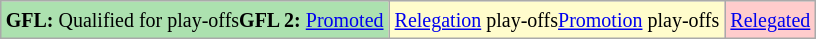<table class="wikitable" style="margin:auto;">
<tr>
<td style="background:#ace1af"><small><strong>GFL:</strong> Qualified for play-offs</small><small><strong>GFL 2:</strong> <a href='#'>Promoted</a></small></td>
<td style="background:#fffccc"><small><a href='#'>Relegation</a> play-offs</small><small><a href='#'>Promotion</a> play-offs</small></td>
<td style="background:#ffcccc"><small><a href='#'>Relegated</a></small></td>
</tr>
</table>
